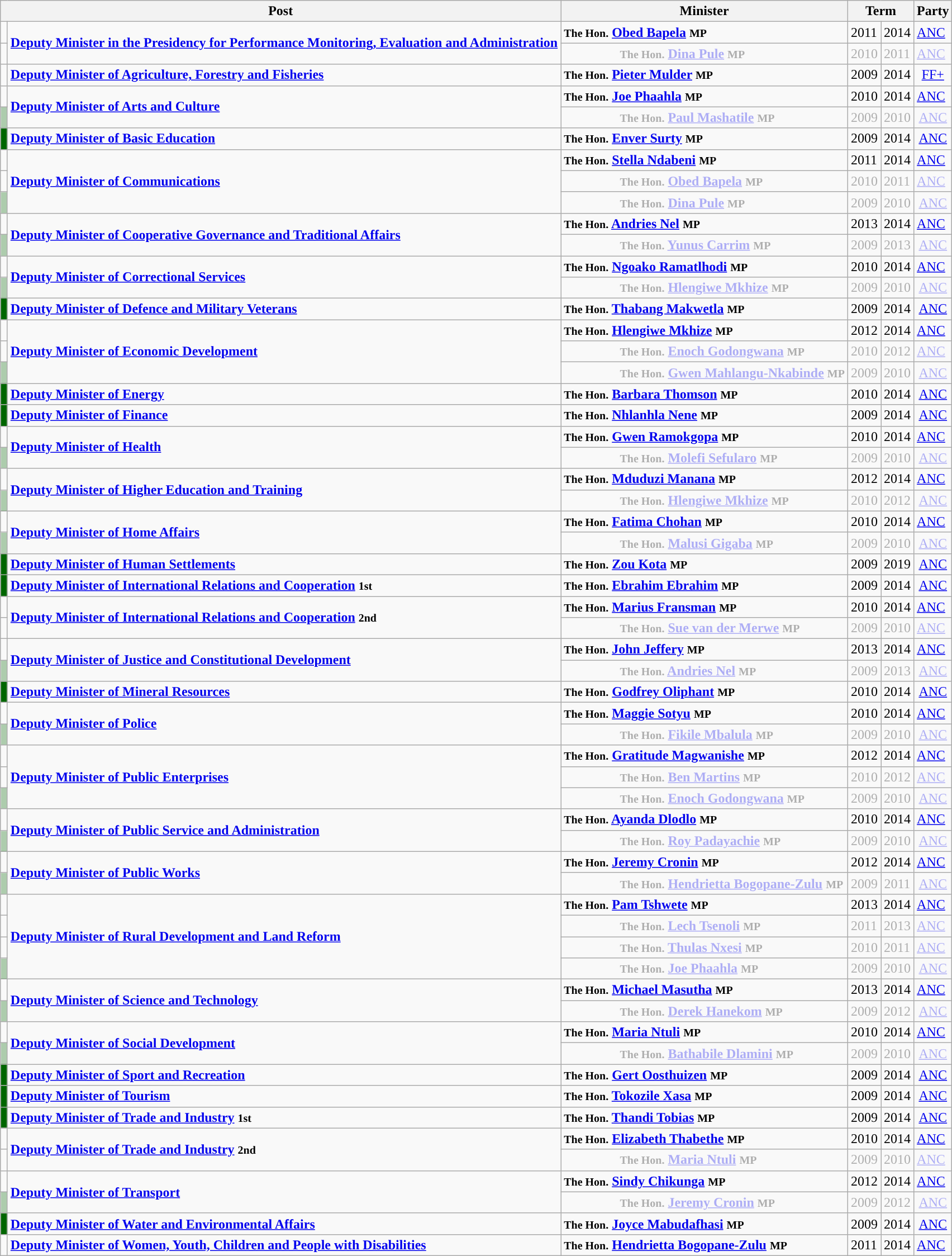<table class="wikitable collapsible">
<tr>
<th colspan="2">Post</th>
<th>Minister</th>
<th colspan="2">Term</th>
<th>Party</th>
</tr>
<tr>
<td style="background-color: "></td>
<td rowspan="2"><strong><a href='#'>Deputy Minister in the Presidency for Performance Monitoring, Evaluation and Administration</a></strong></td>
<td><strong><small>The Hon.</small> <a href='#'>Obed Bapela</a> <small>MP</small></strong></td>
<td>2011</td>
<td>2014</td>
<td><a href='#'>ANC</a></td>
</tr>
<tr style="opacity:.3;">
<td style="background-color: "></td>
<td style="padding-left:70px"><strong><small>The Hon.</small> <a href='#'>Dina Pule</a> <small>MP</small></strong></td>
<td>2010</td>
<td>2011</td>
<td><a href='#'>ANC</a></td>
</tr>
<tr>
<td style="background-color: "></td>
<td><strong><a href='#'>Deputy Minister of Agriculture, Forestry and Fisheries</a></strong></td>
<td><strong><small>The Hon.</small> <a href='#'>Pieter Mulder</a> <small>MP</small></strong></td>
<td>2009</td>
<td>2014</td>
<td align="center"><a href='#'>FF+</a></td>
</tr>
<tr>
<td style="background-color: "></td>
<td rowspan="2"><strong><a href='#'>Deputy Minister of Arts and Culture</a></strong></td>
<td><strong><small>The Hon.</small> <a href='#'>Joe Phaahla</a> <small>MP</small></strong></td>
<td>2010</td>
<td>2014</td>
<td><a href='#'>ANC</a></td>
</tr>
<tr style="opacity:.3;">
<td style="width:1px;; background:#006600;"></td>
<td style="padding-left:70px"><strong><small>The Hon.</small> <a href='#'>Paul Mashatile</a> <small>MP</small></strong></td>
<td>2009</td>
<td>2010</td>
<td align="center"><a href='#'>ANC</a></td>
</tr>
<tr>
<td style="width:1px;; background:#006600;"></td>
<td><strong><a href='#'>Deputy Minister of Basic Education</a></strong></td>
<td><strong><small>The Hon.</small> <a href='#'>Enver Surty</a> <small>MP</small></strong></td>
<td>2009</td>
<td align="center">2014</td>
<td align="center"><a href='#'>ANC</a></td>
</tr>
<tr>
<td style="background-color: "></td>
<td rowspan="3"><strong><a href='#'>Deputy Minister of Communications</a></strong></td>
<td><strong><small>The Hon.</small> <a href='#'>Stella Ndabeni</a> <small>MP</small></strong></td>
<td>2011</td>
<td>2014</td>
<td><a href='#'>ANC</a></td>
</tr>
<tr style="opacity:.3;">
<td style="background-color: "></td>
<td style="padding-left:70px"><strong><small>The Hon.</small> <a href='#'>Obed Bapela</a> <small>MP</small></strong></td>
<td>2010</td>
<td>2011</td>
<td><a href='#'>ANC</a></td>
</tr>
<tr style="opacity:.3;">
<td style="width:1px;; background:#006600;"></td>
<td style="padding-left:70px"><strong><small>The Hon.</small> <a href='#'>Dina Pule</a> <small>MP</small></strong></td>
<td>2009</td>
<td>2010</td>
<td align="center"><a href='#'>ANC</a></td>
</tr>
<tr>
<td style="background-color: "></td>
<td rowspan="2"><strong><a href='#'>Deputy Minister of Cooperative Governance and Traditional Affairs</a></strong></td>
<td><strong><small>The Hon.</small> <a href='#'>Andries Nel</a> <small>MP</small></strong></td>
<td>2013</td>
<td>2014</td>
<td><a href='#'>ANC</a></td>
</tr>
<tr style="opacity:.3;">
<td style="width:1px;; background:#006600;"></td>
<td style="padding-left:70px"><strong><small>The Hon.</small> <a href='#'>Yunus Carrim</a> <small>MP</small></strong></td>
<td>2009</td>
<td>2013</td>
<td align="center"><a href='#'>ANC</a></td>
</tr>
<tr>
<td style="background-color: "></td>
<td rowspan="2"><strong><a href='#'>Deputy Minister of Correctional Services</a></strong></td>
<td><strong><small>The Hon.</small> <a href='#'>Ngoako Ramatlhodi</a> <small>MP</small></strong></td>
<td>2010</td>
<td>2014</td>
<td><a href='#'>ANC</a></td>
</tr>
<tr style="opacity:.3;">
<td style="width:1px;; background:#006600;"></td>
<td style="padding-left:70px"><strong><small>The Hon.</small> <a href='#'>Hlengiwe Mkhize</a> <small>MP</small></strong></td>
<td>2009</td>
<td>2010</td>
<td align="center"><a href='#'>ANC</a></td>
</tr>
<tr>
<td style="width:1px;; background:#006600;"></td>
<td><strong><a href='#'>Deputy Minister of Defence and Military Veterans</a></strong></td>
<td><strong><small>The Hon.</small> <a href='#'>Thabang Makwetla</a> <small>MP</small></strong></td>
<td>2009</td>
<td align="center">2014</td>
<td align="center"><a href='#'>ANC</a></td>
</tr>
<tr>
<td style="background-color: "></td>
<td rowspan="3"><strong><a href='#'>Deputy Minister of Economic Development</a></strong></td>
<td><strong><small>The Hon.</small> <a href='#'>Hlengiwe Mkhize</a> <small>MP</small></strong></td>
<td>2012</td>
<td>2014</td>
<td><a href='#'>ANC</a></td>
</tr>
<tr style="opacity:.3;">
<td style="background-color: "></td>
<td style="padding-left:70px"><strong><small>The Hon.</small> <a href='#'>Enoch Godongwana</a> <small>MP</small></strong></td>
<td>2010</td>
<td>2012</td>
<td><a href='#'>ANC</a></td>
</tr>
<tr style="opacity:.3;">
<td style="width:1px;; background:#006600;"></td>
<td style="padding-left:70px"><strong><small>The Hon.</small> <a href='#'>Gwen Mahlangu-Nkabinde</a> <small>MP</small></strong></td>
<td>2009</td>
<td align="center">2010</td>
<td align="center"><a href='#'>ANC</a></td>
</tr>
<tr>
<td style="width:1px;; background:#006600;"></td>
<td><strong><a href='#'>Deputy Minister of Energy</a></strong></td>
<td><strong><small>The Hon.</small> <a href='#'>Barbara Thomson</a> <small>MP</small></strong></td>
<td>2010</td>
<td>2014</td>
<td align="center"><a href='#'>ANC</a></td>
</tr>
<tr>
<td style="width:1px;; background:#006600;"></td>
<td><strong><a href='#'>Deputy Minister of Finance</a></strong></td>
<td><strong><small>The Hon.</small> <a href='#'>Nhlanhla Nene</a> <small>MP</small></strong></td>
<td>2009</td>
<td>2014</td>
<td align="center"><a href='#'>ANC</a></td>
</tr>
<tr>
<td style="background-color: "></td>
<td rowspan="2"><strong><a href='#'>Deputy Minister of Health</a></strong></td>
<td><strong><small>The Hon.</small> <a href='#'>Gwen Ramokgopa</a> <small>MP</small></strong></td>
<td>2010</td>
<td>2014</td>
<td><a href='#'>ANC</a></td>
</tr>
<tr style="opacity:.3;">
<td style="width:1px;; background:#006600;"></td>
<td style="padding-left:70px"><strong><small>The Hon.</small> <a href='#'>Molefi Sefularo</a> <small>MP</small></strong></td>
<td>2009</td>
<td align="center">2010</td>
<td align="center"><a href='#'>ANC</a></td>
</tr>
<tr>
<td style="background-color: "></td>
<td rowspan="2"><strong><a href='#'>Deputy Minister of Higher Education and Training</a></strong></td>
<td><strong><small>The Hon.</small> <a href='#'>Mduduzi Manana</a> <small>MP</small></strong></td>
<td>2012</td>
<td>2014</td>
<td><a href='#'>ANC</a></td>
</tr>
<tr style="opacity:.3;">
<td style="width:1px;; background:#006600;"></td>
<td style="padding-left:70px"><strong><small>The Hon.</small> <a href='#'>Hlengiwe Mkhize</a> <small>MP</small></strong></td>
<td>2010</td>
<td align="center">2012</td>
<td align="center"><a href='#'>ANC</a></td>
</tr>
<tr>
<td style="background-color: "></td>
<td rowspan="2"><strong><a href='#'>Deputy Minister of Home Affairs</a></strong></td>
<td><strong><small>The Hon.</small> <a href='#'>Fatima Chohan</a> <small>MP</small></strong></td>
<td>2010</td>
<td>2014</td>
<td><a href='#'>ANC</a></td>
</tr>
<tr style="opacity:.3;">
<td style="width:1px;; background:#006600;"></td>
<td style="padding-left:70px"><strong><small>The Hon.</small> <a href='#'>Malusi Gigaba</a> <small>MP</small></strong></td>
<td>2009</td>
<td>2010</td>
<td align="center"><a href='#'>ANC</a></td>
</tr>
<tr>
<td style="width:1px;; background:#006600;"></td>
<td><strong><a href='#'>Deputy Minister of Human Settlements</a></strong></td>
<td><strong><small>The Hon.</small> <a href='#'>Zou Kota</a> <small>MP</small></strong></td>
<td>2009</td>
<td>2019</td>
<td align="center"><a href='#'>ANC</a></td>
</tr>
<tr>
<td style="width:1px;; background:#006600;"></td>
<td><strong><a href='#'>Deputy Minister of International Relations and Cooperation</a> <small>1st</small></strong></td>
<td><strong><small>The Hon.</small> <a href='#'>Ebrahim Ebrahim</a> <small>MP</small></strong></td>
<td>2009</td>
<td align="center">2014</td>
<td align="center"><a href='#'>ANC</a></td>
</tr>
<tr>
<td style="background-color: "></td>
<td rowspan="2"><strong><a href='#'>Deputy Minister of International Relations and Cooperation</a> <small>2nd</small></strong></td>
<td><strong><small>The Hon.</small> <a href='#'>Marius Fransman</a> <small>MP</small></strong></td>
<td>2010</td>
<td>2014</td>
<td><a href='#'>ANC</a></td>
</tr>
<tr style="opacity:.3;">
<td style="background-color: "></td>
<td style="padding-left:70px"><strong><small>The Hon.</small> <a href='#'>Sue van der Merwe</a> <small>MP</small></strong></td>
<td>2009</td>
<td>2010</td>
<td><a href='#'>ANC</a></td>
</tr>
<tr>
<td style="background-color: "></td>
<td rowspan="2"><strong><a href='#'>Deputy Minister of Justice and Constitutional Development</a></strong></td>
<td><strong><small>The Hon.</small> <a href='#'>John Jeffery</a> <small>MP</small></strong></td>
<td>2013</td>
<td>2014</td>
<td><a href='#'>ANC</a></td>
</tr>
<tr style="opacity:.3;">
<td style="width:1px;; background:#006600;"></td>
<td style="padding-left:70px"><strong><small>The Hon.</small> <a href='#'>Andries Nel</a> <small>MP</small></strong></td>
<td>2009</td>
<td>2013</td>
<td align="center"><a href='#'>ANC</a></td>
</tr>
<tr>
<td style="width:1px;; background:#006600;"></td>
<td><strong><a href='#'>Deputy Minister of Mineral Resources</a></strong></td>
<td><strong><small>The Hon.</small> <a href='#'>Godfrey Oliphant</a> <small>MP</small></strong></td>
<td>2010</td>
<td>2014</td>
<td align="center"><a href='#'>ANC</a></td>
</tr>
<tr>
<td style="background-color: "></td>
<td rowspan="2"><strong><a href='#'>Deputy Minister of Police</a></strong></td>
<td><strong><small>The Hon.</small> <a href='#'>Maggie Sotyu</a> <small>MP</small></strong></td>
<td>2010</td>
<td>2014</td>
<td><a href='#'>ANC</a></td>
</tr>
<tr style="opacity:.3;">
<td style="width:1px;; background:#006600;"></td>
<td style="padding-left:70px"><strong><small>The Hon.</small> <a href='#'>Fikile Mbalula</a> <small>MP</small></strong></td>
<td>2009</td>
<td>2010</td>
<td align="center"><a href='#'>ANC</a></td>
</tr>
<tr>
<td style="background-color: "></td>
<td rowspan="3"><strong><a href='#'>Deputy Minister of Public Enterprises</a></strong></td>
<td><strong><small>The Hon.</small> <a href='#'>Gratitude Magwanishe</a> <small>MP</small></strong></td>
<td>2012</td>
<td>2014</td>
<td><a href='#'>ANC</a></td>
</tr>
<tr style="opacity:.3;">
<td style="background-color: "></td>
<td style="padding-left:70px"><strong><small>The Hon.</small> <a href='#'>Ben Martins</a> <small>MP</small></strong></td>
<td>2010</td>
<td>2012</td>
<td><a href='#'>ANC</a></td>
</tr>
<tr style="opacity:.3;">
<td style="width:1px;; background:#006600;"></td>
<td style="padding-left:70px"><strong><small>The Hon.</small> <a href='#'>Enoch Godongwana</a> <small>MP</small></strong></td>
<td>2009</td>
<td>2010</td>
<td align="center"><a href='#'>ANC</a></td>
</tr>
<tr>
<td style="background-color: "></td>
<td rowspan="2"><strong><a href='#'>Deputy Minister of Public Service and Administration</a></strong></td>
<td><strong><small>The Hon.</small> <a href='#'>Ayanda Dlodlo</a> <small>MP</small></strong></td>
<td>2010</td>
<td>2014</td>
<td><a href='#'>ANC</a></td>
</tr>
<tr style="opacity:.3;">
<td style="width:1px;; background:#006600;"></td>
<td style="padding-left:70px"><strong><small>The Hon.</small> <a href='#'>Roy Padayachie</a> <small>MP</small></strong></td>
<td>2009</td>
<td>2010</td>
<td align="center"><a href='#'>ANC</a></td>
</tr>
<tr>
<td style="background-color: "></td>
<td rowspan="2"><strong><a href='#'>Deputy Minister of Public Works</a></strong></td>
<td><strong><small>The Hon.</small> <a href='#'>Jeremy Cronin</a> <small>MP</small></strong></td>
<td>2012</td>
<td>2014</td>
<td><a href='#'>ANC</a></td>
</tr>
<tr style="opacity:.3;">
<td style="width:1px;; background:#006600;"></td>
<td style="padding-left:70px"><strong><small>The Hon.</small> <a href='#'>Hendrietta Bogopane-Zulu</a> <small>MP</small></strong></td>
<td>2009</td>
<td align="center">2011</td>
<td align="center"><a href='#'>ANC</a></td>
</tr>
<tr>
<td style="background-color: "></td>
<td rowspan="4"><strong><a href='#'>Deputy Minister of Rural Development and Land Reform</a></strong></td>
<td><strong><small>The Hon.</small> <a href='#'>Pam Tshwete</a> <small>MP</small></strong></td>
<td>2013</td>
<td>2014</td>
<td><a href='#'>ANC</a></td>
</tr>
<tr style="opacity:.3;">
<td style="background-color: "></td>
<td style="padding-left:70px"><strong><small>The Hon.</small> <a href='#'>Lech Tsenoli</a> <small>MP</small></strong></td>
<td>2011</td>
<td>2013</td>
<td><a href='#'>ANC</a></td>
</tr>
<tr style="opacity:.3;">
<td style="background-color: "></td>
<td style="padding-left:70px"><strong><small>The Hon.</small> <a href='#'>Thulas Nxesi</a> <small>MP</small></strong></td>
<td>2010</td>
<td>2011</td>
<td><a href='#'>ANC</a></td>
</tr>
<tr style="opacity:.3;">
<td style="width:1px;; background:#006600;"></td>
<td style="padding-left:70px"><strong><small>The Hon.</small> <a href='#'>Joe Phaahla</a> <small>MP</small></strong></td>
<td>2009</td>
<td align="center">2010</td>
<td align="center"><a href='#'>ANC</a></td>
</tr>
<tr>
<td style="background-color: "></td>
<td rowspan="2"><strong><a href='#'>Deputy Minister of Science and Technology</a></strong></td>
<td><strong><small>The Hon.</small> <a href='#'>Michael Masutha</a> <small>MP</small></strong></td>
<td>2013</td>
<td>2014</td>
<td><a href='#'>ANC</a></td>
</tr>
<tr style="opacity:.3;">
<td style="width:1px;; background:#006600;"></td>
<td style="padding-left:70px"><strong><small>The Hon.</small> <a href='#'>Derek Hanekom</a> <small>MP</small></strong></td>
<td>2009</td>
<td>2012</td>
<td align="center"><a href='#'>ANC</a></td>
</tr>
<tr>
<td style="background-color: "></td>
<td rowspan="2"><strong><a href='#'>Deputy Minister of Social Development</a></strong></td>
<td><strong><small>The Hon.</small> <a href='#'>Maria Ntuli</a> <small>MP</small></strong></td>
<td>2010</td>
<td>2014</td>
<td><a href='#'>ANC</a></td>
</tr>
<tr style="opacity:.3;">
<td style="width:1px;; background:#006600;"></td>
<td style="padding-left:70px"><strong><small>The Hon.</small> <a href='#'>Bathabile Dlamini</a> <small>MP</small></strong></td>
<td>2009</td>
<td align="center">2010</td>
<td align="center"><a href='#'>ANC</a></td>
</tr>
<tr>
<td style="width:1px;; background:#006600;"></td>
<td><strong><a href='#'>Deputy Minister of Sport and Recreation</a></strong></td>
<td><strong><small>The Hon.</small> <a href='#'>Gert Oosthuizen</a> <small>MP</small></strong></td>
<td>2009</td>
<td align="center">2014</td>
<td align="center"><a href='#'>ANC</a></td>
</tr>
<tr>
<td style="width:1px;; background:#006600;"></td>
<td><strong><a href='#'>Deputy Minister of Tourism</a></strong></td>
<td><strong><small>The Hon.</small> <a href='#'>Tokozile Xasa</a> <small>MP</small></strong></td>
<td>2009</td>
<td>2014</td>
<td align="center"><a href='#'>ANC</a></td>
</tr>
<tr>
<td style="width:1px;; background:#006600;"></td>
<td><strong><a href='#'>Deputy Minister of Trade and Industry</a> <small>1st</small></strong></td>
<td><strong><small>The Hon.</small> <a href='#'>Thandi Tobias</a> <small>MP</small></strong></td>
<td>2009</td>
<td align="center">2014</td>
<td align="center"><a href='#'>ANC</a></td>
</tr>
<tr>
<td style="background-color: "></td>
<td rowspan="2"><strong><a href='#'>Deputy Minister of Trade and Industry</a> <small>2nd</small></strong></td>
<td><strong><small>The Hon.</small> <a href='#'>Elizabeth Thabethe</a> <small>MP</small></strong></td>
<td>2010</td>
<td>2014</td>
<td><a href='#'>ANC</a></td>
</tr>
<tr style="opacity:.3;">
<td style="background-color: "></td>
<td style="padding-left:70px"><strong><small>The Hon.</small> <a href='#'>Maria Ntuli</a> <small>MP</small></strong></td>
<td>2009</td>
<td>2010</td>
<td><a href='#'>ANC</a></td>
</tr>
<tr>
<td style="background-color: "></td>
<td rowspan="2"><strong><a href='#'>Deputy Minister of Transport</a></strong></td>
<td><strong><small>The Hon.</small> <a href='#'>Sindy Chikunga</a> <small>MP</small></strong></td>
<td>2012</td>
<td>2014</td>
<td><a href='#'>ANC</a></td>
</tr>
<tr style="opacity:.3;">
<td style="width:1px;; background:#006600;"></td>
<td style="padding-left:70px"><strong><small>The Hon.</small> <a href='#'>Jeremy Cronin</a> <small>MP</small></strong></td>
<td>2009</td>
<td align="center">2012</td>
<td align="center"><a href='#'>ANC</a></td>
</tr>
<tr>
<td style="width:1px;; background:#006600;"></td>
<td><strong><a href='#'>Deputy Minister of Water and Environmental Affairs</a></strong></td>
<td><strong><small>The Hon.</small> <a href='#'>Joyce Mabudafhasi</a> <small>MP</small></strong></td>
<td>2009</td>
<td>2014</td>
<td align="center"><a href='#'>ANC</a></td>
</tr>
<tr>
<td style="background-color: "></td>
<td><strong><a href='#'>Deputy Minister of Women, Youth, Children and People with Disabilities</a></strong></td>
<td><strong><small>The Hon.</small> <a href='#'>Hendrietta Bogopane-Zulu</a> <small>MP</small></strong></td>
<td>2011</td>
<td>2014</td>
<td><a href='#'>ANC</a></td>
</tr>
</table>
